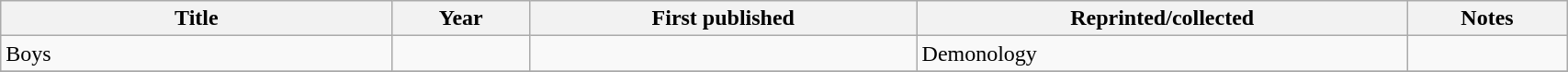<table class='wikitable sortable' width='90%'>
<tr>
<th width=25%>Title</th>
<th>Year</th>
<th>First published</th>
<th>Reprinted/collected</th>
<th>Notes</th>
</tr>
<tr>
<td>Boys</td>
<td></td>
<td></td>
<td>Demonology</td>
<td></td>
</tr>
<tr>
</tr>
</table>
